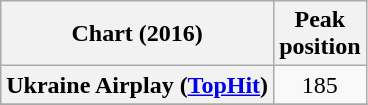<table class="wikitable plainrowheaders" style="text-align:center">
<tr>
<th scope="col">Chart (2016)</th>
<th scope="col">Peak<br>position</th>
</tr>
<tr>
<th scope="row">Ukraine Airplay (<a href='#'>TopHit</a>)</th>
<td>185</td>
</tr>
<tr>
</tr>
</table>
